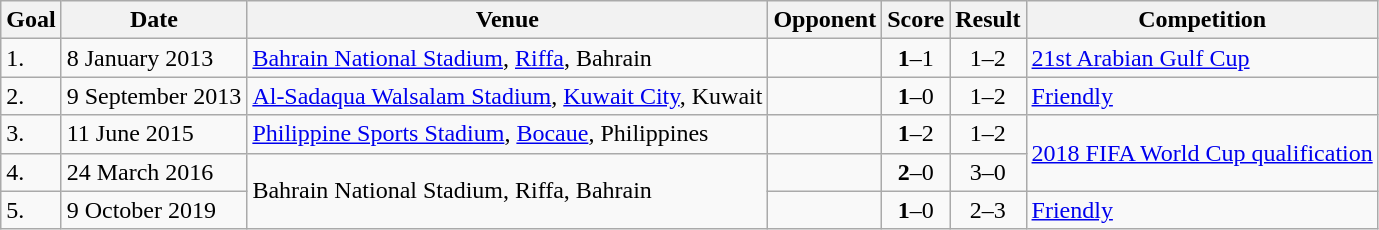<table class="wikitable plainrowheaders sortable">
<tr>
<th>Goal</th>
<th>Date</th>
<th>Venue</th>
<th>Opponent</th>
<th>Score</th>
<th>Result</th>
<th>Competition</th>
</tr>
<tr>
<td>1.</td>
<td>8 January 2013</td>
<td><a href='#'>Bahrain National Stadium</a>, <a href='#'>Riffa</a>, Bahrain</td>
<td></td>
<td align=center><strong>1</strong>–1</td>
<td align=center>1–2</td>
<td><a href='#'>21st Arabian Gulf Cup</a></td>
</tr>
<tr>
<td>2.</td>
<td>9 September 2013</td>
<td><a href='#'>Al-Sadaqua Walsalam Stadium</a>, <a href='#'>Kuwait City</a>, Kuwait</td>
<td></td>
<td align=center><strong>1</strong>–0</td>
<td align=center>1–2</td>
<td><a href='#'>Friendly</a></td>
</tr>
<tr>
<td>3.</td>
<td>11 June 2015</td>
<td><a href='#'>Philippine Sports Stadium</a>, <a href='#'>Bocaue</a>, Philippines</td>
<td></td>
<td align=center><strong>1</strong>–2</td>
<td align=center>1–2</td>
<td rowspan=2><a href='#'>2018 FIFA World Cup qualification</a></td>
</tr>
<tr>
<td>4.</td>
<td>24 March 2016</td>
<td rowspan=2>Bahrain National Stadium, Riffa, Bahrain</td>
<td></td>
<td align=center><strong>2</strong>–0</td>
<td align=center>3–0</td>
</tr>
<tr>
<td>5.</td>
<td>9 October 2019</td>
<td></td>
<td align=center><strong>1</strong>–0</td>
<td align=center>2–3</td>
<td><a href='#'>Friendly</a></td>
</tr>
</table>
